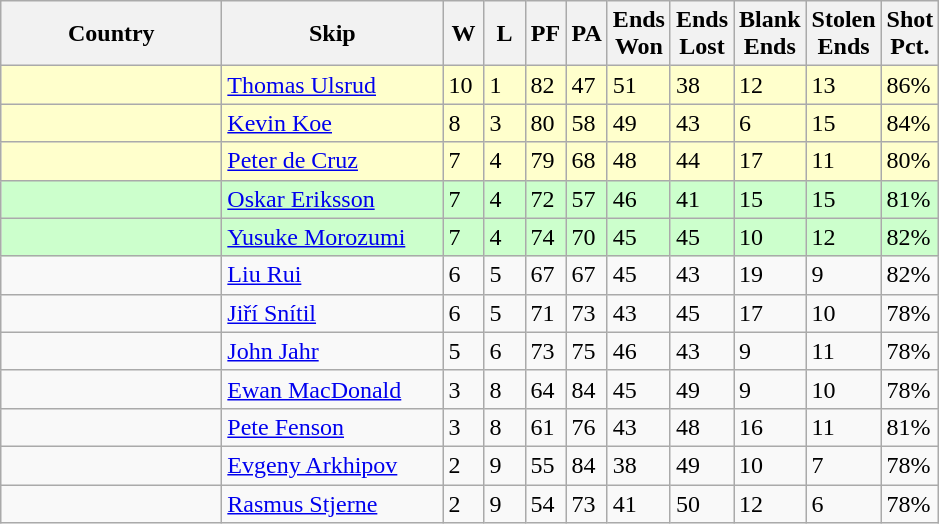<table class=wikitable>
<tr>
<th width=140>Country</th>
<th width=140>Skip</th>
<th width=20>W</th>
<th width=20>L</th>
<th width=20>PF</th>
<th width=20>PA</th>
<th width=20>Ends <br> Won</th>
<th width=20>Ends <br> Lost</th>
<th width=20>Blank <br> Ends</th>
<th width=20>Stolen <br> Ends</th>
<th width=20>Shot <br> Pct.</th>
</tr>
<tr bgcolor=#ffffcc>
<td></td>
<td><a href='#'>Thomas Ulsrud</a></td>
<td>10</td>
<td>1</td>
<td>82</td>
<td>47</td>
<td>51</td>
<td>38</td>
<td>12</td>
<td>13</td>
<td>86%</td>
</tr>
<tr bgcolor=#ffffcc>
<td></td>
<td><a href='#'>Kevin Koe</a></td>
<td>8</td>
<td>3</td>
<td>80</td>
<td>58</td>
<td>49</td>
<td>43</td>
<td>6</td>
<td>15</td>
<td>84%</td>
</tr>
<tr bgcolor=#ffffcc>
<td></td>
<td><a href='#'>Peter de Cruz</a></td>
<td>7</td>
<td>4</td>
<td>79</td>
<td>68</td>
<td>48</td>
<td>44</td>
<td>17</td>
<td>11</td>
<td>80%</td>
</tr>
<tr bgcolor=#ccffcc>
<td></td>
<td><a href='#'>Oskar Eriksson</a></td>
<td>7</td>
<td>4</td>
<td>72</td>
<td>57</td>
<td>46</td>
<td>41</td>
<td>15</td>
<td>15</td>
<td>81%</td>
</tr>
<tr bgcolor=#ccffcc>
<td></td>
<td><a href='#'>Yusuke Morozumi</a></td>
<td>7</td>
<td>4</td>
<td>74</td>
<td>70</td>
<td>45</td>
<td>45</td>
<td>10</td>
<td>12</td>
<td>82%</td>
</tr>
<tr>
<td></td>
<td><a href='#'>Liu Rui</a></td>
<td>6</td>
<td>5</td>
<td>67</td>
<td>67</td>
<td>45</td>
<td>43</td>
<td>19</td>
<td>9</td>
<td>82%</td>
</tr>
<tr>
<td></td>
<td><a href='#'>Jiří Snítil</a></td>
<td>6</td>
<td>5</td>
<td>71</td>
<td>73</td>
<td>43</td>
<td>45</td>
<td>17</td>
<td>10</td>
<td>78%</td>
</tr>
<tr>
<td></td>
<td><a href='#'>John Jahr</a></td>
<td>5</td>
<td>6</td>
<td>73</td>
<td>75</td>
<td>46</td>
<td>43</td>
<td>9</td>
<td>11</td>
<td>78%</td>
</tr>
<tr>
<td></td>
<td><a href='#'>Ewan MacDonald</a></td>
<td>3</td>
<td>8</td>
<td>64</td>
<td>84</td>
<td>45</td>
<td>49</td>
<td>9</td>
<td>10</td>
<td>78%</td>
</tr>
<tr>
<td></td>
<td><a href='#'>Pete Fenson</a></td>
<td>3</td>
<td>8</td>
<td>61</td>
<td>76</td>
<td>43</td>
<td>48</td>
<td>16</td>
<td>11</td>
<td>81%</td>
</tr>
<tr>
<td></td>
<td><a href='#'>Evgeny Arkhipov</a></td>
<td>2</td>
<td>9</td>
<td>55</td>
<td>84</td>
<td>38</td>
<td>49</td>
<td>10</td>
<td>7</td>
<td>78%</td>
</tr>
<tr>
<td></td>
<td><a href='#'>Rasmus Stjerne</a></td>
<td>2</td>
<td>9</td>
<td>54</td>
<td>73</td>
<td>41</td>
<td>50</td>
<td>12</td>
<td>6</td>
<td>78%</td>
</tr>
</table>
